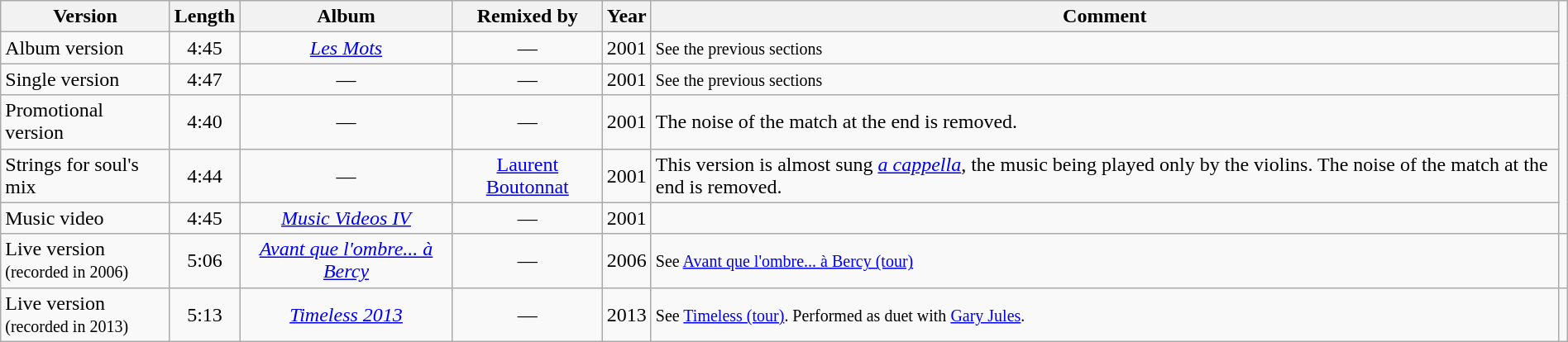<table class="wikitable sortable" style="width:100%;">
<tr>
<th>Version</th>
<th>Length</th>
<th>Album</th>
<th>Remixed by</th>
<th>Year</th>
<th>Comment</th>
</tr>
<tr>
<td>Album version</td>
<td style="text-align:center;">4:45</td>
<td style="text-align:center;"><em><a href='#'>Les Mots</a></em></td>
<td style="text-align:center;">—</td>
<td style="text-align:center;">2001</td>
<td><small>See the previous sections</small></td>
</tr>
<tr>
<td>Single version</td>
<td style="text-align:center;">4:47</td>
<td style="text-align:center;">—</td>
<td style="text-align:center;">—</td>
<td style="text-align:center;">2001</td>
<td><small>See the previous sections</small></td>
</tr>
<tr>
<td>Promotional version</td>
<td style="text-align:center;">4:40</td>
<td style="text-align:center;">—</td>
<td style="text-align:center;">—</td>
<td style="text-align:center;">2001</td>
<td>The noise of the match at the end is removed.</td>
</tr>
<tr>
<td>Strings for soul's mix</td>
<td style="text-align:center;">4:44</td>
<td style="text-align:center;">—</td>
<td style="text-align:center;"><a href='#'>Laurent Boutonnat</a></td>
<td style="text-align:center;">2001</td>
<td>This version is almost sung <em><a href='#'>a cappella</a></em>, the music being played only by the violins. The noise of the match at the end is removed.</td>
</tr>
<tr>
<td>Music video</td>
<td style="text-align:center;">4:45</td>
<td style="text-align:center;"><em><a href='#'>Music Videos IV</a></em></td>
<td style="text-align:center;">—</td>
<td style="text-align:center;">2001</td>
<td></td>
</tr>
<tr>
<td>Live version <br><small>(recorded in 2006)</small></td>
<td style="text-align:center;">5:06</td>
<td style="text-align:center;"><em><a href='#'>Avant que l'ombre... à Bercy</a></em></td>
<td style="text-align:center;">—</td>
<td style="text-align:center;">2006</td>
<td><small>See <a href='#'>Avant que l'ombre... à Bercy (tour)</a></small></td>
<td></td>
</tr>
<tr>
<td>Live version <br><small>(recorded in 2013)</small></td>
<td style="text-align:center;">5:13</td>
<td style="text-align:center;"><em><a href='#'>Timeless 2013</a></em></td>
<td style="text-align:center;">—</td>
<td style="text-align:center;">2013</td>
<td><small>See <a href='#'>Timeless (tour)</a>. Performed as duet with <a href='#'>Gary Jules</a>.</small></td>
</tr>
</table>
